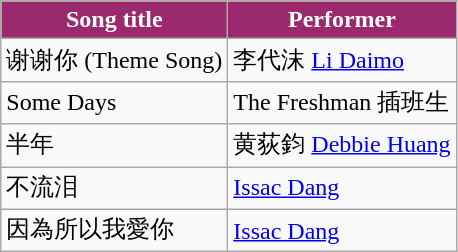<table class="wikitable" align=center>
<tr>
<th style="background:#9A296D; color:white">Song title</th>
<th style="background:#9A296D; color:white">Performer</th>
</tr>
<tr>
<td>谢谢你 (Theme Song)</td>
<td>李代沫 <a href='#'>Li Daimo</a></td>
</tr>
<tr>
<td>Some Days</td>
<td>The Freshman 插班生</td>
</tr>
<tr>
<td>半年</td>
<td>黄荻鈞 <a href='#'>Debbie Huang</a></td>
</tr>
<tr>
<td>不流泪</td>
<td><a href='#'>Issac Dang</a></td>
</tr>
<tr>
<td>因為所以我愛你</td>
<td><a href='#'>Issac Dang</a></td>
</tr>
</table>
